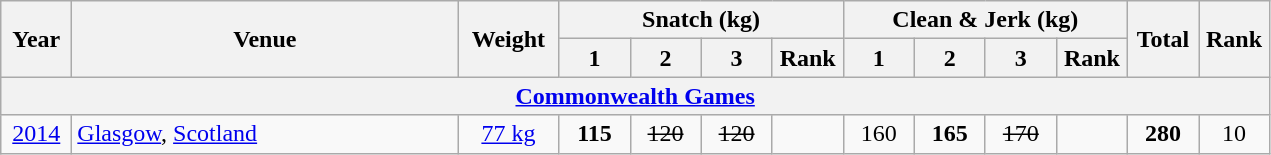<table class = "wikitable" style="text-align:center;">
<tr>
<th rowspan=2 width=40>Year</th>
<th rowspan=2 width=250>Venue</th>
<th rowspan=2 width=60>Weight</th>
<th colspan=4>Snatch (kg)</th>
<th colspan=4>Clean & Jerk (kg)</th>
<th rowspan=2 width=40>Total</th>
<th rowspan=2 width=40>Rank</th>
</tr>
<tr>
<th width=40>1</th>
<th width=40>2</th>
<th width=40>3</th>
<th width=40>Rank</th>
<th width=40>1</th>
<th width=40>2</th>
<th width=40>3</th>
<th width=40>Rank</th>
</tr>
<tr>
<th colspan=13><a href='#'>Commonwealth Games</a></th>
</tr>
<tr>
<td><a href='#'>2014</a></td>
<td align=left> <a href='#'>Glasgow</a>, <a href='#'>Scotland</a></td>
<td><a href='#'>77 kg</a></td>
<td><strong>115</strong></td>
<td><s>120</s></td>
<td><s>120</s></td>
<td></td>
<td>160</td>
<td><strong>165</strong></td>
<td><s>170</s></td>
<td></td>
<td><strong>280</strong></td>
<td>10</td>
</tr>
</table>
